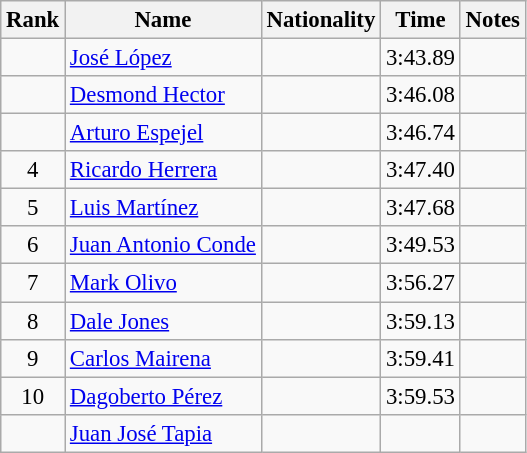<table class="wikitable sortable" style="text-align:center;font-size:95%">
<tr>
<th>Rank</th>
<th>Name</th>
<th>Nationality</th>
<th>Time</th>
<th>Notes</th>
</tr>
<tr>
<td></td>
<td align=left><a href='#'>José López</a></td>
<td align=left></td>
<td>3:43.89</td>
<td></td>
</tr>
<tr>
<td></td>
<td align=left><a href='#'>Desmond Hector</a></td>
<td align=left></td>
<td>3:46.08</td>
<td></td>
</tr>
<tr>
<td></td>
<td align=left><a href='#'>Arturo Espejel</a></td>
<td align=left></td>
<td>3:46.74</td>
<td></td>
</tr>
<tr>
<td>4</td>
<td align=left><a href='#'>Ricardo Herrera</a></td>
<td align=left></td>
<td>3:47.40</td>
<td></td>
</tr>
<tr>
<td>5</td>
<td align=left><a href='#'>Luis Martínez</a></td>
<td align=left></td>
<td>3:47.68</td>
<td></td>
</tr>
<tr>
<td>6</td>
<td align=left><a href='#'>Juan Antonio Conde</a></td>
<td align=left></td>
<td>3:49.53</td>
<td></td>
</tr>
<tr>
<td>7</td>
<td align=left><a href='#'>Mark Olivo</a></td>
<td align=left></td>
<td>3:56.27</td>
<td></td>
</tr>
<tr>
<td>8</td>
<td align=left><a href='#'>Dale Jones</a></td>
<td align=left></td>
<td>3:59.13</td>
<td></td>
</tr>
<tr>
<td>9</td>
<td align=left><a href='#'>Carlos Mairena</a></td>
<td align=left></td>
<td>3:59.41</td>
<td></td>
</tr>
<tr>
<td>10</td>
<td align=left><a href='#'>Dagoberto Pérez</a></td>
<td align=left></td>
<td>3:59.53</td>
<td></td>
</tr>
<tr>
<td></td>
<td align=left><a href='#'>Juan José Tapia</a></td>
<td align=left></td>
<td></td>
<td></td>
</tr>
</table>
